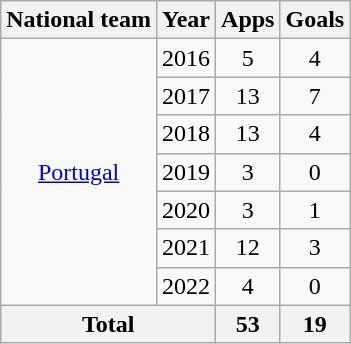<table class="wikitable" style="text-align:center">
<tr>
<th>National team</th>
<th>Year</th>
<th>Apps</th>
<th>Goals</th>
</tr>
<tr>
<td rowspan="7"><a href='#'>Portugal</a></td>
<td>2016</td>
<td>5</td>
<td>4</td>
</tr>
<tr>
<td>2017</td>
<td>13</td>
<td>7</td>
</tr>
<tr>
<td>2018</td>
<td>13</td>
<td>4</td>
</tr>
<tr>
<td>2019</td>
<td>3</td>
<td>0</td>
</tr>
<tr>
<td>2020</td>
<td>3</td>
<td>1</td>
</tr>
<tr>
<td>2021</td>
<td>12</td>
<td>3</td>
</tr>
<tr>
<td>2022</td>
<td>4</td>
<td>0</td>
</tr>
<tr>
<th colspan="2">Total</th>
<th>53</th>
<th>19</th>
</tr>
</table>
